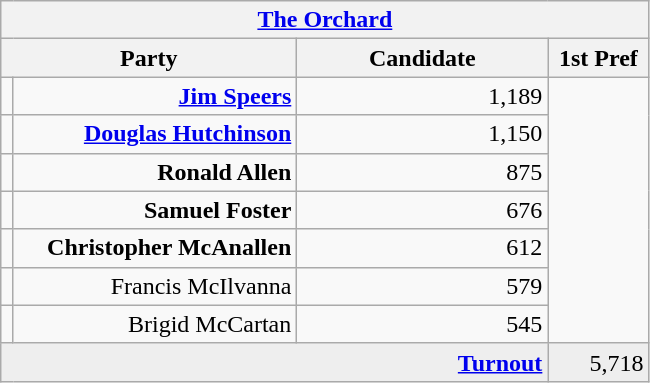<table class="wikitable">
<tr>
<th colspan="4" align="center"><a href='#'>The Orchard</a></th>
</tr>
<tr>
<th colspan="2" align="center" width=190>Party</th>
<th width=160>Candidate</th>
<th width=60>1st Pref</th>
</tr>
<tr>
<td></td>
<td align="right"><strong><a href='#'>Jim Speers</a></strong></td>
<td align="right">1,189</td>
</tr>
<tr>
<td></td>
<td align="right"><strong><a href='#'>Douglas Hutchinson</a></strong></td>
<td align="right">1,150</td>
</tr>
<tr>
<td></td>
<td align="right"><strong>Ronald Allen</strong></td>
<td align="right">875</td>
</tr>
<tr>
<td></td>
<td align="right"><strong>Samuel Foster</strong></td>
<td align="right">676</td>
</tr>
<tr>
<td></td>
<td align="right"><strong>Christopher McAnallen</strong></td>
<td align="right">612</td>
</tr>
<tr>
<td></td>
<td align="right">Francis McIlvanna</td>
<td align="right">579</td>
</tr>
<tr>
<td></td>
<td align="right">Brigid McCartan</td>
<td align="right">545</td>
</tr>
<tr bgcolor="EEEEEE">
<td colspan=3 align="right"><strong><a href='#'>Turnout</a></strong></td>
<td align="right">5,718</td>
</tr>
</table>
